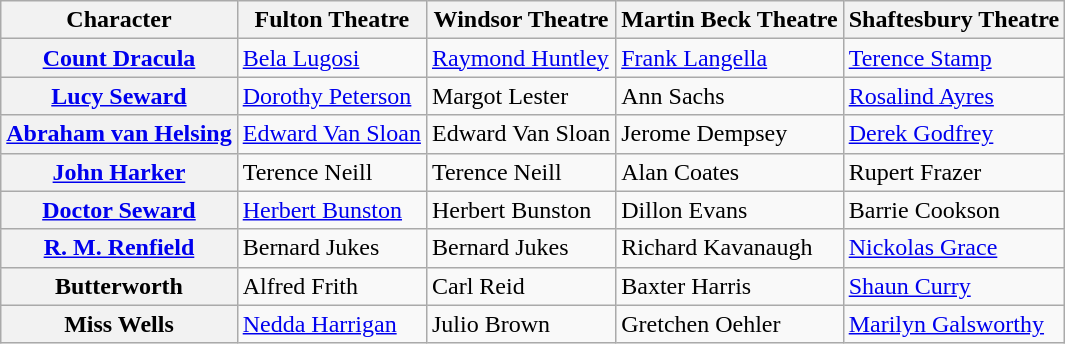<table class="wikitable sortable plainrowheaders">
<tr>
<th scope="col">Character</th>
<th scope="col">Fulton Theatre</th>
<th scope="col">Windsor Theatre</th>
<th scope="col">Martin Beck Theatre</th>
<th scope="col">Shaftesbury Theatre</th>
</tr>
<tr>
<th Scope="row"><a href='#'>Count Dracula</a></th>
<td><a href='#'>Bela Lugosi</a></td>
<td><a href='#'>Raymond Huntley</a></td>
<td><a href='#'>Frank Langella</a></td>
<td><a href='#'>Terence Stamp</a></td>
</tr>
<tr>
<th Scope="row"><a href='#'>Lucy Seward</a></th>
<td><a href='#'>Dorothy Peterson</a></td>
<td>Margot Lester</td>
<td>Ann Sachs</td>
<td><a href='#'>Rosalind Ayres</a></td>
</tr>
<tr>
<th Scope="row"><a href='#'>Abraham van Helsing</a></th>
<td><a href='#'>Edward Van Sloan</a></td>
<td>Edward Van Sloan</td>
<td>Jerome Dempsey</td>
<td><a href='#'>Derek Godfrey</a></td>
</tr>
<tr>
<th Scope="row"><a href='#'>John Harker</a></th>
<td>Terence Neill</td>
<td>Terence Neill</td>
<td>Alan Coates</td>
<td>Rupert Frazer</td>
</tr>
<tr>
<th Scope="row"><a href='#'>Doctor Seward</a></th>
<td><a href='#'>Herbert Bunston</a></td>
<td>Herbert Bunston</td>
<td>Dillon Evans</td>
<td>Barrie Cookson</td>
</tr>
<tr>
<th Scope="row"><a href='#'>R. M. Renfield</a></th>
<td>Bernard Jukes</td>
<td>Bernard Jukes</td>
<td>Richard Kavanaugh</td>
<td><a href='#'>Nickolas Grace</a></td>
</tr>
<tr>
<th Scope="row">Butterworth</th>
<td>Alfred Frith</td>
<td>Carl Reid</td>
<td>Baxter Harris</td>
<td><a href='#'>Shaun Curry</a></td>
</tr>
<tr>
<th Scope="row">Miss Wells</th>
<td><a href='#'>Nedda Harrigan</a></td>
<td>Julio Brown</td>
<td>Gretchen Oehler</td>
<td><a href='#'>Marilyn Galsworthy</a></td>
</tr>
</table>
